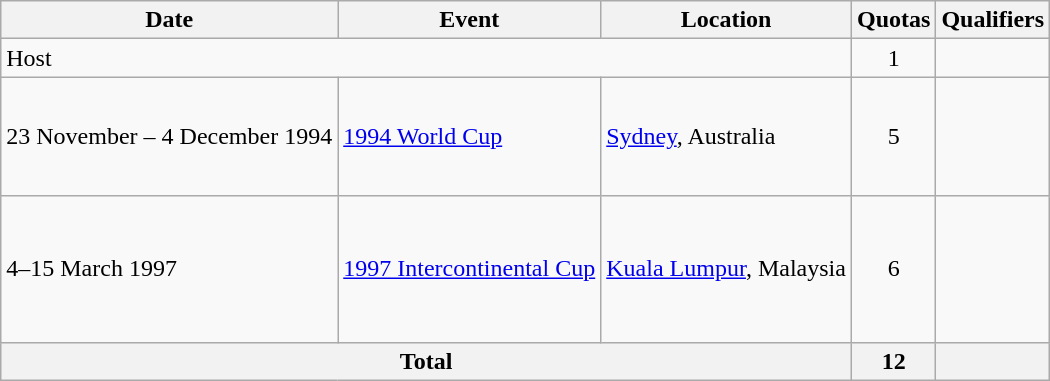<table class="wikitable">
<tr>
<th>Date</th>
<th>Event</th>
<th>Location</th>
<th>Quotas</th>
<th>Qualifiers</th>
</tr>
<tr>
<td colspan=3>Host</td>
<td align=center>1</td>
<td></td>
</tr>
<tr>
<td>23 November – 4 December 1994</td>
<td><a href='#'>1994 World Cup</a></td>
<td><a href='#'>Sydney</a>, Australia</td>
<td align=center>5</td>
<td><br><br><br><br></td>
</tr>
<tr>
<td>4–15 March 1997</td>
<td><a href='#'>1997 Intercontinental Cup</a></td>
<td><a href='#'>Kuala Lumpur</a>, Malaysia</td>
<td align=center>6</td>
<td><br><br><br><br><br></td>
</tr>
<tr>
<th colspan=3>Total</th>
<th>12</th>
<th></th>
</tr>
</table>
